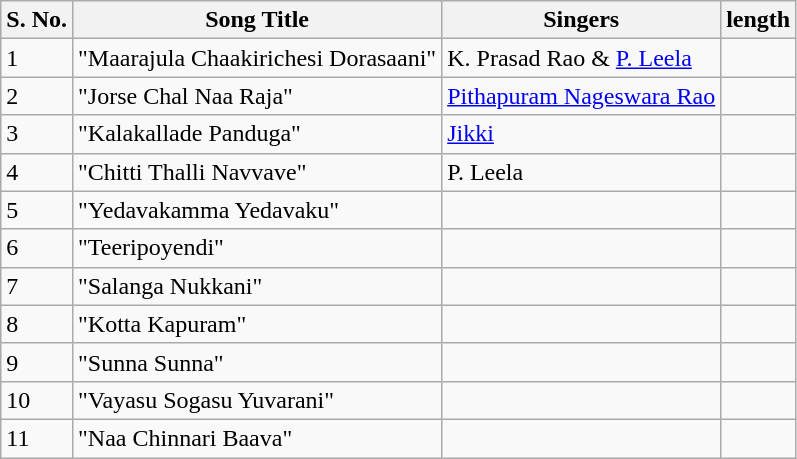<table class="wikitable">
<tr>
<th>S. No.</th>
<th>Song Title</th>
<th>Singers</th>
<th>length</th>
</tr>
<tr>
<td>1</td>
<td>"Maarajula Chaakirichesi Dorasaani"</td>
<td>K. Prasad Rao & <a href='#'>P. Leela</a></td>
<td></td>
</tr>
<tr>
<td>2</td>
<td>"Jorse Chal Naa Raja"</td>
<td><a href='#'>Pithapuram Nageswara Rao</a></td>
<td></td>
</tr>
<tr>
<td>3</td>
<td>"Kalakallade Panduga"</td>
<td><a href='#'>Jikki</a></td>
<td></td>
</tr>
<tr>
<td>4</td>
<td>"Chitti Thalli Navvave"</td>
<td>P. Leela</td>
<td></td>
</tr>
<tr>
<td>5</td>
<td>"Yedavakamma Yedavaku"</td>
<td></td>
<td></td>
</tr>
<tr>
<td>6</td>
<td>"Teeripoyendi"</td>
<td></td>
<td></td>
</tr>
<tr>
<td>7</td>
<td>"Salanga Nukkani"</td>
<td></td>
<td></td>
</tr>
<tr>
<td>8</td>
<td>"Kotta Kapuram"</td>
<td></td>
<td></td>
</tr>
<tr>
<td>9</td>
<td>"Sunna Sunna"</td>
<td></td>
<td></td>
</tr>
<tr>
<td>10</td>
<td>"Vayasu Sogasu Yuvarani"</td>
<td></td>
<td></td>
</tr>
<tr>
<td>11</td>
<td>"Naa Chinnari Baava"</td>
<td></td>
<td></td>
</tr>
</table>
